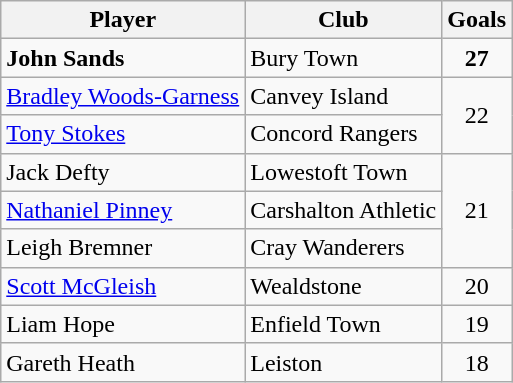<table class="wikitable">
<tr>
<th>Player</th>
<th>Club</th>
<th>Goals</th>
</tr>
<tr>
<td><strong>John Sands</strong></td>
<td>Bury Town</td>
<td align="center"><strong>27</strong></td>
</tr>
<tr>
<td><a href='#'>Bradley Woods-Garness</a></td>
<td>Canvey Island</td>
<td rowspan="2" align="center">22</td>
</tr>
<tr>
<td><a href='#'>Tony Stokes</a></td>
<td>Concord Rangers</td>
</tr>
<tr>
<td>Jack Defty</td>
<td>Lowestoft Town</td>
<td rowspan="3" align="center">21</td>
</tr>
<tr>
<td><a href='#'>Nathaniel Pinney</a></td>
<td>Carshalton Athletic</td>
</tr>
<tr>
<td>Leigh Bremner</td>
<td>Cray Wanderers</td>
</tr>
<tr>
<td><a href='#'>Scott McGleish</a></td>
<td>Wealdstone</td>
<td align="center">20</td>
</tr>
<tr>
<td>Liam Hope</td>
<td>Enfield Town</td>
<td align="center">19</td>
</tr>
<tr>
<td>Gareth Heath</td>
<td>Leiston</td>
<td align="center">18</td>
</tr>
</table>
